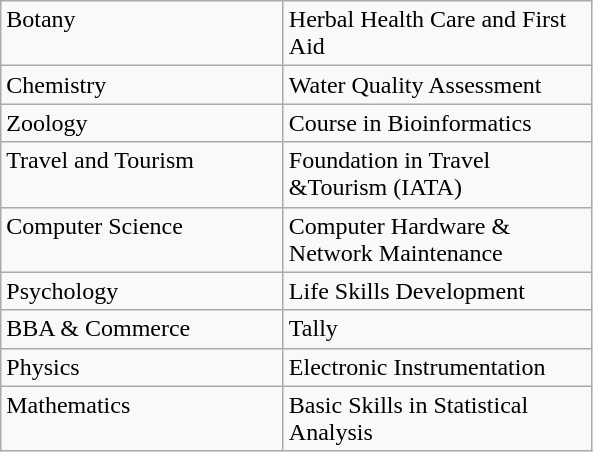<table class="wikitable">
<tr>
<td width="181" valign="top">Botany</td>
<td width="198" valign="top">Herbal Health Care and First Aid</td>
</tr>
<tr>
<td width="181" valign="top">Chemistry</td>
<td width="198" valign="top">Water Quality Assessment</td>
</tr>
<tr>
<td width="181" valign="top">Zoology</td>
<td width="198" valign="top">Course in Bioinformatics</td>
</tr>
<tr>
<td width="181" valign="top">Travel and Tourism</td>
<td width="198" valign="top">Foundation in Travel &Tourism (IATA)</td>
</tr>
<tr>
<td width="181" valign="top">Computer Science</td>
<td width="198" valign="top">Computer Hardware & Network Maintenance</td>
</tr>
<tr>
<td width="181" valign="top">Psychology</td>
<td width="198" valign="top">Life Skills Development</td>
</tr>
<tr>
<td width="181" valign="top">BBA & Commerce</td>
<td width="198" valign="top">Tally</td>
</tr>
<tr>
<td width="181" valign="top">Physics</td>
<td width="198" valign="top">Electronic Instrumentation</td>
</tr>
<tr>
<td width="181" valign="top">Mathematics</td>
<td width="198" valign="top">Basic Skills in Statistical Analysis</td>
</tr>
</table>
